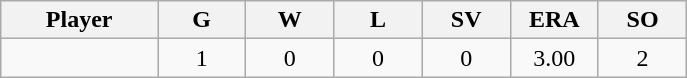<table class="wikitable sortable">
<tr>
<th bgcolor="#DDDDFF" width="16%">Player</th>
<th bgcolor="#DDDDFF" width="9%">G</th>
<th bgcolor="#DDDDFF" width="9%">W</th>
<th bgcolor="#DDDDFF" width="9%">L</th>
<th bgcolor="#DDDDFF" width="9%">SV</th>
<th bgcolor="#DDDDFF" width="9%">ERA</th>
<th bgcolor="#DDDDFF" width="9%">SO</th>
</tr>
<tr align="center">
<td></td>
<td>1</td>
<td>0</td>
<td>0</td>
<td>0</td>
<td>3.00</td>
<td>2</td>
</tr>
</table>
